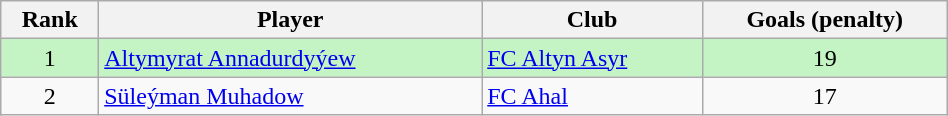<table class="wikitable" width="50%">
<tr>
<th align="center"2>Rank</th>
<th>Player</th>
<th>Club</th>
<th>Goals (penalty)</th>
</tr>
<tr bgcolor="#c4f4c4">
<td align="center">1</td>
<td><a href='#'>Altymyrat Annadurdyýew</a></td>
<td><a href='#'>FC Altyn Asyr</a></td>
<td align="center">19</td>
</tr>
<tr>
<td align="center">2</td>
<td><a href='#'>Süleýman Muhadow</a></td>
<td><a href='#'>FC Ahal</a></td>
<td align="center">17</td>
</tr>
</table>
